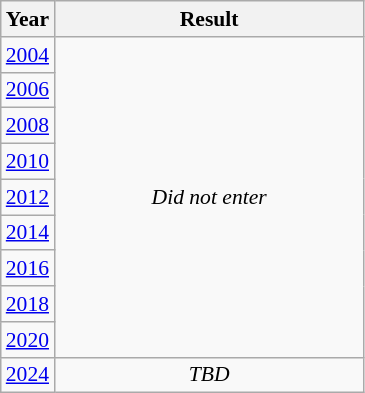<table class="wikitable" style="text-align: center; font-size:90%">
<tr>
<th>Year</th>
<th style="width:200px">Result</th>
</tr>
<tr>
<td> <a href='#'>2004</a></td>
<td rowspan="9"><em>Did not enter</em></td>
</tr>
<tr>
<td> <a href='#'>2006</a></td>
</tr>
<tr>
<td> <a href='#'>2008</a></td>
</tr>
<tr>
<td> <a href='#'>2010</a></td>
</tr>
<tr>
<td> <a href='#'>2012</a></td>
</tr>
<tr>
<td> <a href='#'>2014</a></td>
</tr>
<tr>
<td> <a href='#'>2016</a></td>
</tr>
<tr>
<td> <a href='#'>2018</a></td>
</tr>
<tr>
<td> <a href='#'>2020</a></td>
</tr>
<tr>
<td> <a href='#'>2024</a></td>
<td><em>TBD</em></td>
</tr>
</table>
